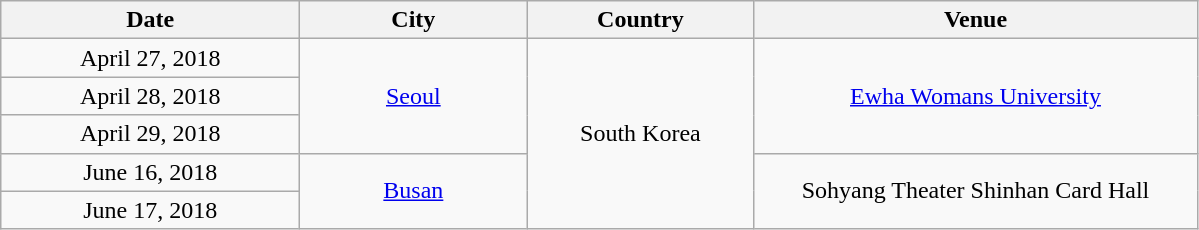<table class="wikitable" style="text-align:center">
<tr>
<th scope="col" style="width:12em">Date</th>
<th scope="col" style="width:9em">City</th>
<th scope="col" style="width:9em">Country</th>
<th scope="col" style="width:18em">Venue</th>
</tr>
<tr>
<td>April 27, 2018</td>
<td rowspan="3"><a href='#'>Seoul</a></td>
<td rowspan="5">South Korea</td>
<td rowspan="3"><a href='#'>Ewha Womans University</a></td>
</tr>
<tr>
<td>April 28, 2018</td>
</tr>
<tr>
<td>April 29, 2018</td>
</tr>
<tr>
<td>June 16, 2018</td>
<td rowspan="2"><a href='#'>Busan</a></td>
<td rowspan="2">Sohyang Theater Shinhan Card Hall</td>
</tr>
<tr>
<td>June 17, 2018</td>
</tr>
</table>
